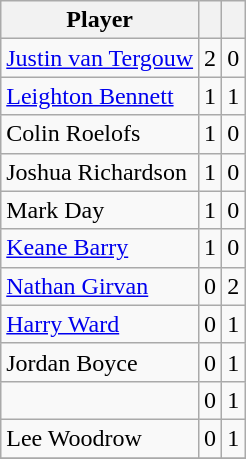<table class="wikitable sortable">
<tr>
<th>Player</th>
<th></th>
<th></th>
</tr>
<tr>
<td> <a href='#'>Justin van Tergouw</a></td>
<td align="center">2</td>
<td align="center">0</td>
</tr>
<tr>
<td> <a href='#'>Leighton Bennett</a></td>
<td align="center">1</td>
<td align="center">1</td>
</tr>
<tr>
<td> Colin Roelofs</td>
<td align="center">1</td>
<td align="center">0</td>
</tr>
<tr>
<td> Joshua Richardson</td>
<td align="center">1</td>
<td align="center">0</td>
</tr>
<tr>
<td> Mark Day</td>
<td align="center">1</td>
<td align="center">0</td>
</tr>
<tr>
<td> <a href='#'>Keane Barry</a></td>
<td align="center">1</td>
<td align="center">0</td>
</tr>
<tr>
<td> <a href='#'>Nathan Girvan</a></td>
<td align="center">0</td>
<td align="center">2</td>
</tr>
<tr>
<td> <a href='#'>Harry Ward</a></td>
<td align="center">0</td>
<td align="center">1</td>
</tr>
<tr>
<td> Jordan Boyce</td>
<td align="center">0</td>
<td align="center">1</td>
</tr>
<tr>
<td></td>
<td align="center">0</td>
<td align="center">1</td>
</tr>
<tr>
<td> Lee Woodrow</td>
<td align="center">0</td>
<td align="center">1</td>
</tr>
<tr>
</tr>
</table>
